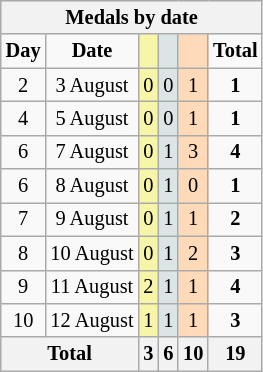<table class="wikitable" style="font-size:85%; text-align:center;">
<tr style="background:#efefef;">
<th colspan=6><strong>Medals by date</strong></th>
</tr>
<tr>
<td><strong>Day</strong></td>
<td><strong>Date</strong></td>
<td style="background:#F7F6A8;"></td>
<td style="background:#DCE5E5;"></td>
<td style="background:#FFDAB9;"></td>
<td><strong>Total</strong></td>
</tr>
<tr>
<td>2</td>
<td>3 August</td>
<td style="background:#F7F6A8;">0</td>
<td style="background:#DCE5E5;">0</td>
<td style="background:#FFDAB9;">1</td>
<td><strong>1</strong></td>
</tr>
<tr>
<td>4</td>
<td>5 August</td>
<td style="background:#F7F6A8;">0</td>
<td style="background:#DCE5E5;">0</td>
<td style="background:#FFDAB9;">1</td>
<td><strong>1</strong></td>
</tr>
<tr>
<td>6</td>
<td>7 August</td>
<td style="background:#F7F6A8;">0</td>
<td style="background:#DCE5E5;">1</td>
<td style="background:#FFDAB9;">3</td>
<td><strong>4</strong></td>
</tr>
<tr>
<td>6</td>
<td>8 August</td>
<td style="background:#F7F6A8;">0</td>
<td style="background:#DCE5E5;">1</td>
<td style="background:#FFDAB9;">0</td>
<td><strong>1</strong></td>
</tr>
<tr>
<td>7</td>
<td>9 August</td>
<td style="background:#F7F6A8;">0</td>
<td style="background:#DCE5E5;">1</td>
<td style="background:#FFDAB9;">1</td>
<td><strong>2</strong></td>
</tr>
<tr>
<td>8</td>
<td>10 August</td>
<td style="background:#F7F6A8;">0</td>
<td style="background:#DCE5E5;">1</td>
<td style="background:#FFDAB9;">2</td>
<td><strong>3</strong></td>
</tr>
<tr>
<td>9</td>
<td>11 August</td>
<td style="background:#F7F6A8;">2</td>
<td style="background:#DCE5E5;">1</td>
<td style="background:#FFDAB9;">1</td>
<td><strong>4</strong></td>
</tr>
<tr>
<td>10</td>
<td>12 August</td>
<td style="background:#F7F6A8;">1</td>
<td style="background:#DCE5E5;">1</td>
<td style="background:#FFDAB9;">1</td>
<td><strong>3</strong></td>
</tr>
<tr>
<th colspan="2">Total</th>
<th>3</th>
<th>6</th>
<th>10</th>
<th>19</th>
</tr>
</table>
